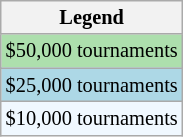<table class="wikitable" style="font-size:85%;">
<tr>
<th>Legend</th>
</tr>
<tr style="background:#addfad;">
<td>$50,000 tournaments</td>
</tr>
<tr style="background:lightblue;">
<td>$25,000 tournaments</td>
</tr>
<tr style="background:#f0f8ff;">
<td>$10,000 tournaments</td>
</tr>
</table>
